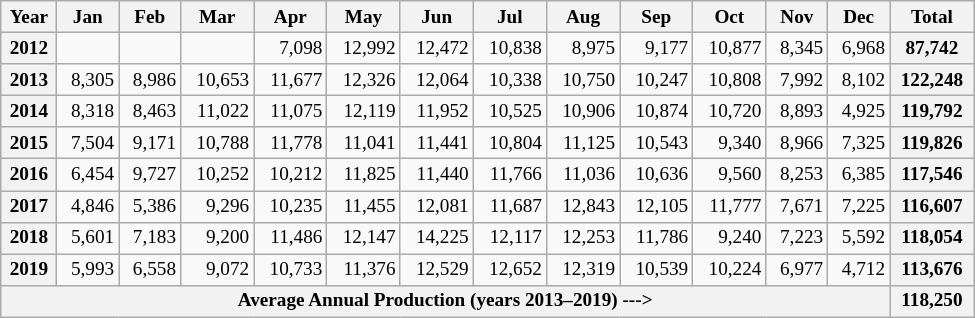<table class=wikitable style="text-align:right; font-size:0.8em; width:650px;">
<tr>
<th>Year</th>
<th>Jan</th>
<th>Feb</th>
<th>Mar</th>
<th>Apr</th>
<th>May</th>
<th>Jun</th>
<th>Jul</th>
<th>Aug</th>
<th>Sep</th>
<th>Oct</th>
<th>Nov</th>
<th>Dec</th>
<th>Total</th>
</tr>
<tr>
<th>2012</th>
<td></td>
<td></td>
<td></td>
<td>7,098</td>
<td>12,992</td>
<td>12,472</td>
<td>10,838</td>
<td>8,975</td>
<td>9,177</td>
<td>10,877</td>
<td>8,345</td>
<td>6,968</td>
<th>87,742</th>
</tr>
<tr>
<th>2013</th>
<td>8,305</td>
<td>8,986</td>
<td>10,653</td>
<td>11,677</td>
<td>12,326</td>
<td>12,064</td>
<td>10,338</td>
<td>10,750</td>
<td>10,247</td>
<td>10,808</td>
<td>7,992</td>
<td>8,102</td>
<th>122,248</th>
</tr>
<tr>
<th>2014</th>
<td>8,318</td>
<td>8,463</td>
<td>11,022</td>
<td>11,075</td>
<td>12,119</td>
<td>11,952</td>
<td>10,525</td>
<td>10,906</td>
<td>10,874</td>
<td>10,720</td>
<td>8,893</td>
<td>4,925</td>
<th>119,792</th>
</tr>
<tr>
<th>2015</th>
<td>7,504</td>
<td>9,171</td>
<td>10,788</td>
<td>11,778</td>
<td>11,041</td>
<td>11,441</td>
<td>10,804</td>
<td>11,125</td>
<td>10,543</td>
<td>9,340</td>
<td>8,966</td>
<td>7,325</td>
<th>119,826</th>
</tr>
<tr>
<th>2016</th>
<td>6,454</td>
<td>9,727</td>
<td>10,252</td>
<td>10,212</td>
<td>11,825</td>
<td>11,440</td>
<td>11,766</td>
<td>11,036</td>
<td>10,636</td>
<td>9,560</td>
<td>8,253</td>
<td>6,385</td>
<th>117,546</th>
</tr>
<tr>
<th>2017</th>
<td>4,846</td>
<td>5,386</td>
<td>9,296</td>
<td>10,235</td>
<td>11,455</td>
<td>12,081</td>
<td>11,687</td>
<td>12,843</td>
<td>12,105</td>
<td>11,777</td>
<td>7,671</td>
<td>7,225</td>
<th>116,607</th>
</tr>
<tr>
<th>2018</th>
<td>5,601</td>
<td>7,183</td>
<td>9,200</td>
<td>11,486</td>
<td>12,147</td>
<td>14,225</td>
<td>12,117</td>
<td>12,253</td>
<td>11,786</td>
<td>9,240</td>
<td>7,223</td>
<td>5,592</td>
<th>118,054</th>
</tr>
<tr>
<th>2019</th>
<td>5,993</td>
<td>6,558</td>
<td>9,072</td>
<td>10,733</td>
<td>11,376</td>
<td>12,529</td>
<td>12,652</td>
<td>12,319</td>
<td>10,539</td>
<td>10,224</td>
<td>6,977</td>
<td>4,712</td>
<th>113,676</th>
</tr>
<tr>
<th colspan=13>Average Annual Production (years 2013–2019) ---></th>
<th>118,250</th>
</tr>
</table>
